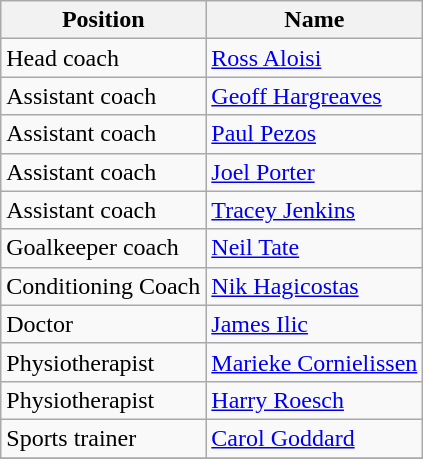<table class="wikitable">
<tr>
<th>Position</th>
<th>Name</th>
</tr>
<tr>
<td>Head coach</td>
<td> <a href='#'>Ross Aloisi</a></td>
</tr>
<tr>
<td>Assistant coach</td>
<td> <a href='#'>Geoff Hargreaves</a></td>
</tr>
<tr>
<td>Assistant coach</td>
<td> <a href='#'>Paul Pezos</a></td>
</tr>
<tr>
<td>Assistant coach</td>
<td> <a href='#'>Joel Porter</a></td>
</tr>
<tr>
<td>Assistant coach</td>
<td> <a href='#'>Tracey Jenkins</a></td>
</tr>
<tr>
<td>Goalkeeper coach</td>
<td> <a href='#'>Neil Tate</a></td>
</tr>
<tr>
<td>Conditioning Coach</td>
<td> <a href='#'>Nik Hagicostas</a></td>
</tr>
<tr>
<td>Doctor</td>
<td> <a href='#'>James Ilic</a></td>
</tr>
<tr>
<td>Physiotherapist</td>
<td> <a href='#'>Marieke Cornielissen</a></td>
</tr>
<tr>
<td>Physiotherapist</td>
<td> <a href='#'>Harry Roesch</a></td>
</tr>
<tr>
<td>Sports trainer</td>
<td> <a href='#'>Carol Goddard</a></td>
</tr>
<tr>
</tr>
</table>
